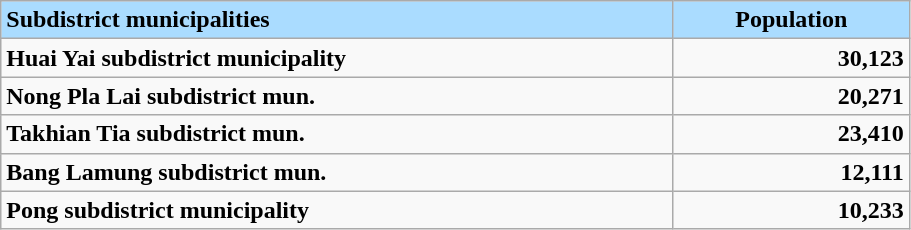<table class="wikitable" style="width:48%; display:inline-table;">
<tr>
<td style= "background: #aadcff;"><strong>Subdistrict municipalities</strong></td>
<td style= "background: #aadcff; text-align:center;"><strong>Population</strong></td>
</tr>
<tr>
<td><strong>Huai Yai subdistrict municipality</strong></td>
<td style="text-align:right;"><strong>30,123</strong></td>
</tr>
<tr>
<td><strong>Nong Pla Lai subdistrict mun.</strong></td>
<td style="text-align:right;"><strong>20,271</strong></td>
</tr>
<tr>
<td><strong>Takhian Tia subdistrict mun.</strong></td>
<td style="text-align:right;"><strong>23,410</strong></td>
</tr>
<tr>
<td><strong>Bang Lamung subdistrict mun.</strong></td>
<td style="text-align:right;"><strong>12,111</strong></td>
</tr>
<tr>
<td><strong>Pong subdistrict municipality</strong></td>
<td style="text-align:right;"><strong>10,233</strong></td>
</tr>
</table>
